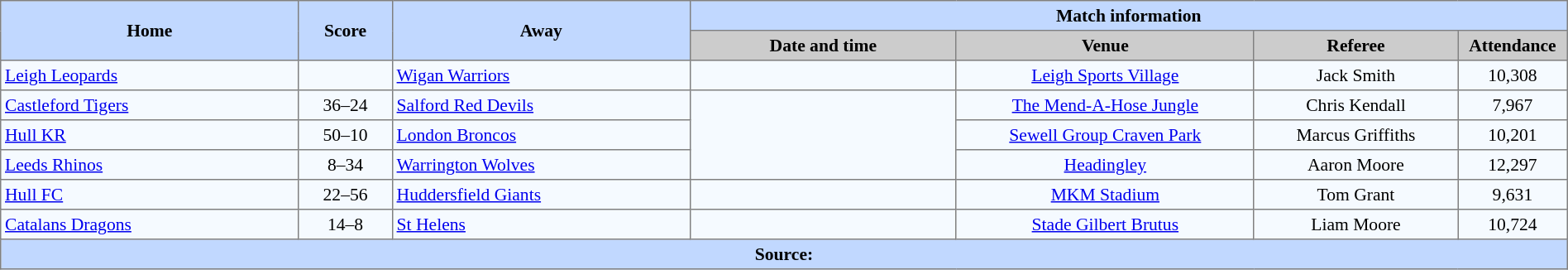<table border=1 style="border-collapse:collapse; font-size:90%; text-align:center;" cellpadding=3 cellspacing=0 width=100%>
<tr style="background:#C1D8ff;">
<th scope="col" rowspan=2 width=19%>Home</th>
<th scope="col" rowspan=2 width=6%>Score</th>
<th scope="col" rowspan=2 width=19%>Away</th>
<th colspan=4>Match information</th>
</tr>
<tr style="background:#CCCCCC;">
<th scope="col" width=17%>Date and time</th>
<th scope="col" width=19%>Venue</th>
<th scope="col" width=13%>Referee</th>
<th scope="col" width=7%>Attendance</th>
</tr>
<tr style="background:#F5FAFF;">
<td style="text-align:left;"> <a href='#'>Leigh Leopards</a></td>
<td></td>
<td style="text-align:left;"> <a href='#'>Wigan Warriors</a></td>
<td></td>
<td><a href='#'>Leigh Sports Village</a></td>
<td>Jack Smith</td>
<td>10,308</td>
</tr>
<tr style="background:#F5FAFF;">
<td style="text-align:left;"> <a href='#'>Castleford Tigers</a></td>
<td>36–24</td>
<td style="text-align:left;"> <a href='#'>Salford Red Devils</a></td>
<td Rowspan=3></td>
<td><a href='#'>The Mend-A-Hose Jungle</a></td>
<td>Chris Kendall</td>
<td>7,967</td>
</tr>
<tr style="background:#F5FAFF;">
<td style="text-align:left;"> <a href='#'>Hull KR</a></td>
<td>50–10</td>
<td style="text-align:left;"> <a href='#'>London Broncos</a></td>
<td><a href='#'>Sewell Group Craven Park</a></td>
<td>Marcus Griffiths</td>
<td>10,201</td>
</tr>
<tr style="background:#F5FAFF;">
<td style="text-align:left;"> <a href='#'>Leeds Rhinos</a></td>
<td>8–34</td>
<td style="text-align:left;"> <a href='#'>Warrington Wolves</a></td>
<td><a href='#'>Headingley</a></td>
<td>Aaron Moore</td>
<td>12,297</td>
</tr>
<tr style="background:#F5FAFF;">
<td style="text-align:left;"> <a href='#'>Hull FC</a></td>
<td>22–56</td>
<td style="text-align:left;"> <a href='#'>Huddersfield Giants</a></td>
<td></td>
<td><a href='#'>MKM Stadium</a></td>
<td>Tom Grant</td>
<td>9,631</td>
</tr>
<tr style="background:#F5FAFF;">
<td style="text-align:left;"> <a href='#'>Catalans Dragons</a></td>
<td>14–8</td>
<td style="text-align:left;"> <a href='#'>St Helens</a></td>
<td></td>
<td><a href='#'>Stade Gilbert Brutus</a></td>
<td>Liam Moore</td>
<td>10,724</td>
</tr>
<tr style="background:#c1d8ff;">
<th colspan=7>Source:</th>
</tr>
</table>
